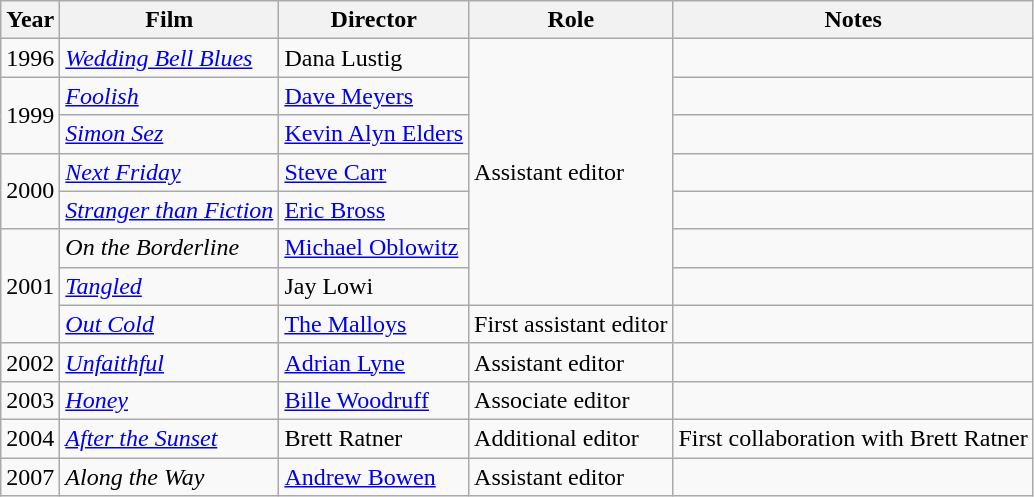<table class="wikitable">
<tr>
<th>Year</th>
<th>Film</th>
<th>Director</th>
<th>Role</th>
<th>Notes</th>
</tr>
<tr>
<td>1996</td>
<td><em><a href='#'>Wedding Bell Blues</a></em></td>
<td>Dana Lustig</td>
<td rowspan=7>Assistant editor</td>
<td></td>
</tr>
<tr>
<td rowspan=2>1999</td>
<td><em><a href='#'>Foolish</a></em></td>
<td><a href='#'>Dave Meyers</a></td>
<td></td>
</tr>
<tr>
<td><em><a href='#'>Simon Sez</a></em></td>
<td><a href='#'>Kevin Alyn Elders</a></td>
<td></td>
</tr>
<tr>
<td rowspan=2>2000</td>
<td><em><a href='#'>Next Friday</a></em></td>
<td><a href='#'>Steve Carr</a></td>
<td></td>
</tr>
<tr>
<td><em><a href='#'>Stranger than Fiction</a></em></td>
<td><a href='#'>Eric Bross</a></td>
<td></td>
</tr>
<tr>
<td rowspan=3>2001</td>
<td><em>On the Borderline</em></td>
<td><a href='#'>Michael Oblowitz</a></td>
<td></td>
</tr>
<tr>
<td><em><a href='#'>Tangled</a></em></td>
<td>Jay Lowi</td>
<td></td>
</tr>
<tr>
<td><em><a href='#'>Out Cold</a></em></td>
<td><a href='#'>The Malloys</a></td>
<td>First assistant editor</td>
<td></td>
</tr>
<tr>
<td>2002</td>
<td><em><a href='#'>Unfaithful</a></em></td>
<td><a href='#'>Adrian Lyne</a></td>
<td>Assistant editor</td>
<td></td>
</tr>
<tr>
<td>2003</td>
<td><em><a href='#'>Honey</a></em></td>
<td><a href='#'>Bille Woodruff</a></td>
<td>Associate editor</td>
<td></td>
</tr>
<tr>
<td>2004</td>
<td><em><a href='#'>After the Sunset</a></em></td>
<td>Brett Ratner</td>
<td>Additional editor</td>
<td>First collaboration with Brett Ratner</td>
</tr>
<tr>
<td>2007</td>
<td><em>Along the Way</em></td>
<td><a href='#'>Andrew Bowen</a></td>
<td>Assistant editor</td>
<td></td>
</tr>
</table>
